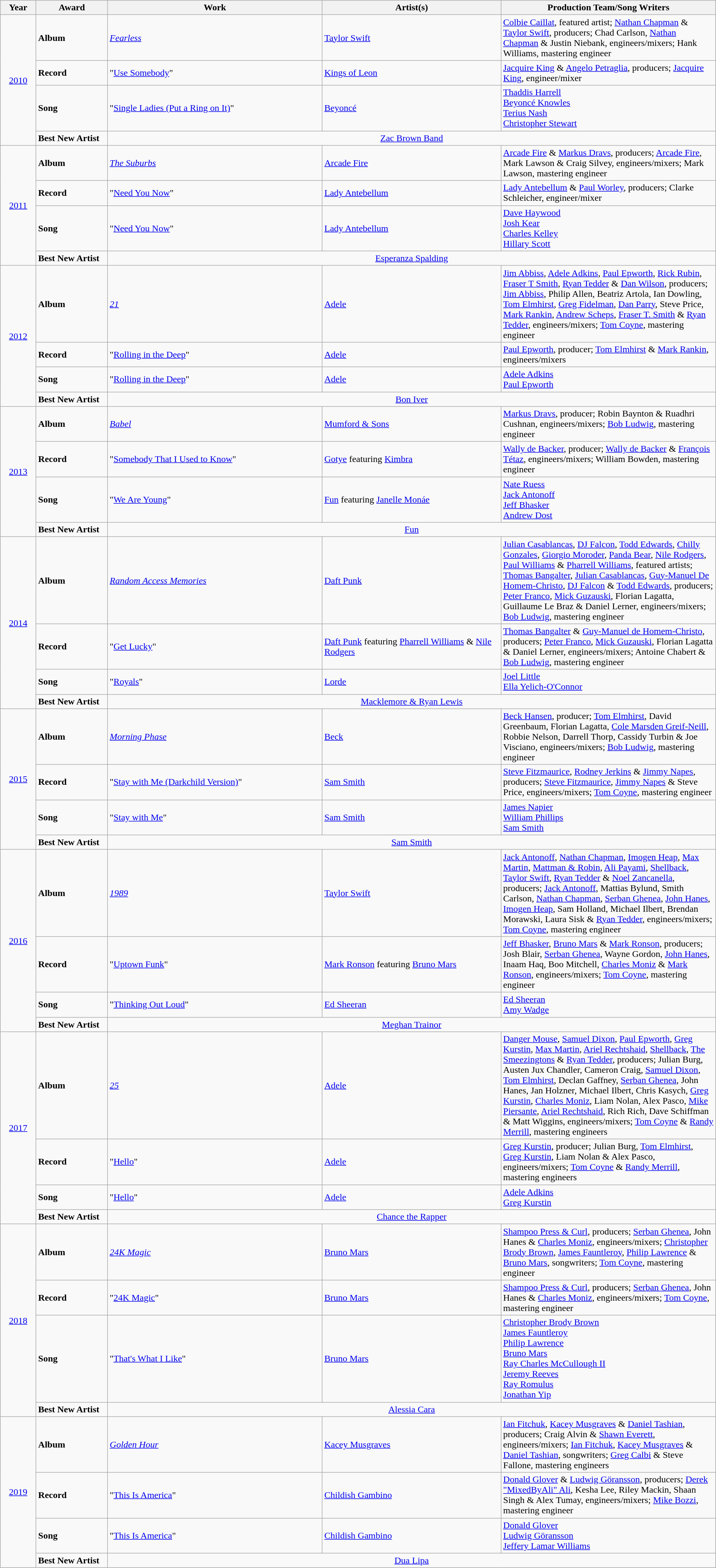<table class="wikitable">
<tr>
<th width="5%">Year</th>
<th width="10%">Award</th>
<th width="30%">Work</th>
<th width="25%">Artist(s)</th>
<th width="30%">Production Team/Song Writers</th>
</tr>
<tr>
<td rowspan="4" style="text-align:center;"><a href='#'>2010</a><br></td>
<td><strong>Album</strong></td>
<td><em><a href='#'>Fearless</a></em></td>
<td><a href='#'>Taylor Swift</a></td>
<td><a href='#'>Colbie Caillat</a>, featured artist; <a href='#'>Nathan Chapman</a> & <a href='#'>Taylor Swift</a>, producers; Chad Carlson, <a href='#'>Nathan Chapman</a> & Justin Niebank, engineers/mixers; Hank Williams, mastering engineer</td>
</tr>
<tr>
<td><strong>Record</strong></td>
<td>"<a href='#'>Use Somebody</a>"</td>
<td><a href='#'>Kings of Leon</a></td>
<td><a href='#'>Jacquire King</a> & <a href='#'>Angelo Petraglia</a>, producers; <a href='#'>Jacquire King</a>, engineer/mixer</td>
</tr>
<tr>
<td><strong>Song</strong></td>
<td>"<a href='#'>Single Ladies (Put a Ring on It)</a>"</td>
<td><a href='#'>Beyoncé</a></td>
<td><a href='#'>Thaddis Harrell</a><br><a href='#'>Beyoncé Knowles</a><br><a href='#'>Terius Nash</a><br><a href='#'>Christopher Stewart</a></td>
</tr>
<tr>
<td><strong>Best New Artist</strong></td>
<td colspan="3" align="center"><a href='#'>Zac Brown Band</a></td>
</tr>
<tr>
<td rowspan="4" style="text-align:center;"><a href='#'>2011</a><br></td>
<td><strong>Album</strong></td>
<td><em><a href='#'>The Suburbs</a></em></td>
<td><a href='#'>Arcade Fire</a></td>
<td><a href='#'>Arcade Fire</a> & <a href='#'>Markus Dravs</a>, producers; <a href='#'>Arcade Fire</a>, Mark Lawson & Craig Silvey, engineers/mixers; Mark Lawson, mastering engineer</td>
</tr>
<tr>
<td><strong>Record</strong></td>
<td>"<a href='#'>Need You Now</a>"</td>
<td><a href='#'>Lady Antebellum</a></td>
<td><a href='#'>Lady Antebellum</a> & <a href='#'>Paul Worley</a>, producers; Clarke Schleicher, engineer/mixer</td>
</tr>
<tr>
<td><strong>Song</strong></td>
<td>"<a href='#'>Need You Now</a>"</td>
<td><a href='#'>Lady Antebellum</a></td>
<td><a href='#'>Dave Haywood</a><br><a href='#'>Josh Kear</a><br><a href='#'>Charles Kelley</a><br><a href='#'>Hillary Scott</a></td>
</tr>
<tr>
<td><strong>Best New Artist</strong></td>
<td colspan="3" align="center"><a href='#'>Esperanza Spalding</a></td>
</tr>
<tr>
<td rowspan="4" style="text-align:center;"><a href='#'>2012</a><br></td>
<td><strong>Album</strong></td>
<td><em><a href='#'>21</a></em></td>
<td><a href='#'>Adele</a></td>
<td><a href='#'>Jim Abbiss</a>, <a href='#'>Adele Adkins</a>, <a href='#'>Paul Epworth</a>, <a href='#'>Rick Rubin</a>, <a href='#'>Fraser T Smith</a>, <a href='#'>Ryan Tedder</a> & <a href='#'>Dan Wilson</a>, producers; <a href='#'>Jim Abbiss</a>, Philip Allen, Beatriz Artola, Ian Dowling, <a href='#'>Tom Elmhirst</a>, <a href='#'>Greg Fidelman</a>, <a href='#'>Dan Parry</a>, Steve Price, <a href='#'>Mark Rankin</a>, <a href='#'>Andrew Scheps</a>, <a href='#'>Fraser T. Smith</a> & <a href='#'>Ryan Tedder</a>, engineers/mixers; <a href='#'>Tom Coyne</a>, mastering engineer</td>
</tr>
<tr>
<td><strong>Record</strong></td>
<td>"<a href='#'>Rolling in the Deep</a>"</td>
<td><a href='#'>Adele</a></td>
<td><a href='#'>Paul Epworth</a>, producer; <a href='#'>Tom Elmhirst</a> & <a href='#'>Mark Rankin</a>, engineers/mixers</td>
</tr>
<tr>
<td><strong>Song</strong></td>
<td>"<a href='#'>Rolling in the Deep</a>"</td>
<td><a href='#'>Adele</a></td>
<td><a href='#'>Adele Adkins</a><br><a href='#'>Paul Epworth</a></td>
</tr>
<tr>
<td><strong>Best New Artist</strong></td>
<td colspan="3" align="center"><a href='#'>Bon Iver</a></td>
</tr>
<tr>
<td rowspan="4" style="text-align:center;"><a href='#'>2013</a><br></td>
<td><strong>Album</strong></td>
<td><em><a href='#'>Babel</a></em></td>
<td><a href='#'>Mumford & Sons</a></td>
<td><a href='#'>Markus Dravs</a>, producer; Robin Baynton & Ruadhri Cushnan, engineers/mixers; <a href='#'>Bob Ludwig</a>, mastering engineer</td>
</tr>
<tr>
<td><strong>Record</strong></td>
<td>"<a href='#'>Somebody That I Used to Know</a>"</td>
<td><a href='#'>Gotye</a> featuring <a href='#'>Kimbra</a></td>
<td><a href='#'>Wally de Backer</a>, producer; <a href='#'>Wally de Backer</a> & <a href='#'>François Tétaz</a>, engineers/mixers; William Bowden, mastering engineer</td>
</tr>
<tr>
<td><strong>Song</strong></td>
<td>"<a href='#'>We Are Young</a>"</td>
<td><a href='#'>Fun</a> featuring <a href='#'>Janelle Monáe</a></td>
<td><a href='#'>Nate Ruess</a><br><a href='#'>Jack Antonoff</a><br><a href='#'>Jeff Bhasker</a><br><a href='#'>Andrew Dost</a></td>
</tr>
<tr>
<td><strong>Best New Artist</strong></td>
<td colspan="3" align="center"><a href='#'>Fun</a></td>
</tr>
<tr>
<td rowspan="4" style="text-align:center;"><a href='#'>2014</a><br></td>
<td><strong>Album</strong></td>
<td><em><a href='#'>Random Access Memories</a></em></td>
<td><a href='#'>Daft Punk</a></td>
<td><a href='#'>Julian Casablancas</a>, <a href='#'>DJ Falcon</a>, <a href='#'>Todd Edwards</a>, <a href='#'>Chilly Gonzales</a>, <a href='#'>Giorgio Moroder</a>, <a href='#'>Panda Bear</a>, <a href='#'>Nile Rodgers</a>, <a href='#'>Paul Williams</a> & <a href='#'>Pharrell Williams</a>, featured artists; <a href='#'>Thomas Bangalter</a>, <a href='#'>Julian Casablancas</a>, <a href='#'>Guy-Manuel De Homem-Christo</a>, <a href='#'>DJ Falcon</a> & <a href='#'>Todd Edwards</a>, producers; <a href='#'>Peter Franco</a>, <a href='#'>Mick Guzauski</a>, Florian Lagatta, Guillaume Le Braz & Daniel Lerner, engineers/mixers; <a href='#'>Bob Ludwig</a>, mastering engineer</td>
</tr>
<tr>
<td><strong>Record</strong></td>
<td>"<a href='#'>Get Lucky</a>"</td>
<td><a href='#'>Daft Punk</a> featuring <a href='#'>Pharrell Williams</a> & <a href='#'>Nile Rodgers</a></td>
<td><a href='#'>Thomas Bangalter</a> & <a href='#'>Guy-Manuel de Homem-Christo</a>, producers; <a href='#'>Peter Franco</a>, <a href='#'>Mick Guzauski</a>, Florian Lagatta & Daniel Lerner, engineers/mixers; Antoine Chabert & <a href='#'>Bob Ludwig</a>, mastering engineer</td>
</tr>
<tr>
<td><strong>Song</strong></td>
<td>"<a href='#'>Royals</a>"</td>
<td><a href='#'>Lorde</a></td>
<td><a href='#'>Joel Little</a><br><a href='#'>Ella Yelich-O'Connor</a></td>
</tr>
<tr>
<td><strong>Best New Artist</strong></td>
<td colspan="3" align="center"><a href='#'>Macklemore & Ryan Lewis</a></td>
</tr>
<tr>
<td rowspan="4" style="text-align:center;"><a href='#'>2015</a><br></td>
<td><strong>Album</strong></td>
<td><em><a href='#'>Morning Phase</a></em></td>
<td><a href='#'>Beck</a></td>
<td><a href='#'>Beck Hansen</a>, producer; <a href='#'>Tom Elmhirst</a>, David Greenbaum, Florian Lagatta, <a href='#'>Cole Marsden Greif-Neill</a>, Robbie Nelson, Darrell Thorp, Cassidy Turbin & Joe Visciano, engineers/mixers; <a href='#'>Bob Ludwig</a>, mastering engineer</td>
</tr>
<tr>
<td><strong>Record</strong></td>
<td>"<a href='#'>Stay with Me (Darkchild Version)</a>"</td>
<td><a href='#'>Sam Smith</a></td>
<td><a href='#'>Steve Fitzmaurice</a>, <a href='#'>Rodney Jerkins</a> & <a href='#'>Jimmy Napes</a>, producers; <a href='#'>Steve Fitzmaurice</a>, <a href='#'>Jimmy Napes</a> & Steve Price, engineers/mixers; <a href='#'>Tom Coyne</a>, mastering engineer</td>
</tr>
<tr>
<td><strong>Song</strong></td>
<td>"<a href='#'>Stay with Me</a>"</td>
<td><a href='#'>Sam Smith</a></td>
<td><a href='#'>James Napier</a><br><a href='#'>William Phillips</a><br><a href='#'>Sam Smith</a></td>
</tr>
<tr>
<td><strong>Best New Artist</strong></td>
<td colspan="3" align="center"><a href='#'>Sam Smith</a></td>
</tr>
<tr>
<td rowspan="4" style="text-align:center;"><a href='#'>2016</a><br></td>
<td><strong>Album</strong></td>
<td><em><a href='#'>1989</a></em></td>
<td><a href='#'>Taylor Swift</a></td>
<td><a href='#'>Jack Antonoff</a>, <a href='#'>Nathan Chapman</a>, <a href='#'>Imogen Heap</a>, <a href='#'>Max Martin</a>, <a href='#'>Mattman & Robin</a>, <a href='#'>Ali Payami</a>, <a href='#'>Shellback</a>, <a href='#'>Taylor Swift</a>, <a href='#'>Ryan Tedder</a> & <a href='#'>Noel Zancanella</a>, producers; <a href='#'>Jack Antonoff</a>, Mattias Bylund, Smith Carlson, <a href='#'>Nathan Chapman</a>, <a href='#'>Serban Ghenea</a>, <a href='#'>John Hanes</a>, <a href='#'>Imogen Heap</a>, Sam Holland, Michael Ilbert, Brendan Morawski, Laura Sisk & <a href='#'>Ryan Tedder</a>, engineers/mixers; <a href='#'>Tom Coyne</a>, mastering engineer</td>
</tr>
<tr>
<td><strong>Record</strong></td>
<td>"<a href='#'>Uptown Funk</a>"</td>
<td><a href='#'>Mark Ronson</a> featuring <a href='#'>Bruno Mars</a></td>
<td><a href='#'>Jeff Bhasker</a>, <a href='#'>Bruno Mars</a> & <a href='#'>Mark Ronson</a>, producers; Josh Blair, <a href='#'>Serban Ghenea</a>, Wayne Gordon, <a href='#'>John Hanes</a>, Inaam Haq, Boo Mitchell, <a href='#'>Charles Moniz</a> & <a href='#'>Mark Ronson</a>, engineers/mixers; <a href='#'>Tom Coyne</a>, mastering engineer</td>
</tr>
<tr>
<td><strong>Song</strong></td>
<td>"<a href='#'>Thinking Out Loud</a>"</td>
<td><a href='#'>Ed Sheeran</a></td>
<td><a href='#'>Ed Sheeran</a><br><a href='#'>Amy Wadge</a></td>
</tr>
<tr>
<td><strong>Best New Artist</strong></td>
<td colspan="3" align="center"><a href='#'>Meghan Trainor</a></td>
</tr>
<tr>
<td rowspan="4" style="text-align:center;"><a href='#'>2017</a><br></td>
<td><strong>Album</strong></td>
<td><em><a href='#'>25</a></em></td>
<td><a href='#'>Adele</a></td>
<td><a href='#'>Danger Mouse</a>, <a href='#'>Samuel Dixon</a>, <a href='#'>Paul Epworth</a>, <a href='#'>Greg Kurstin</a>, <a href='#'>Max Martin</a>, <a href='#'>Ariel Rechtshaid</a>, <a href='#'>Shellback</a>, <a href='#'>The Smeezingtons</a> & <a href='#'>Ryan Tedder</a>, producers; Julian Burg, Austen Jux Chandler, Cameron Craig, <a href='#'>Samuel Dixon</a>, <a href='#'>Tom Elmhirst</a>, Declan Gaffney, <a href='#'>Serban Ghenea</a>, John Hanes, Jan Holzner, Michael Ilbert, Chris Kasych, <a href='#'>Greg Kurstin</a>, <a href='#'>Charles Moniz</a>, Liam Nolan, Alex Pasco, <a href='#'>Mike Piersante</a>, <a href='#'>Ariel Rechtshaid</a>, Rich Rich, Dave Schiffman & Matt Wiggins, engineers/mixers; <a href='#'>Tom Coyne</a> & <a href='#'>Randy Merrill</a>, mastering engineers</td>
</tr>
<tr>
<td><strong>Record</strong></td>
<td>"<a href='#'>Hello</a>"</td>
<td><a href='#'>Adele</a></td>
<td><a href='#'>Greg Kurstin</a>, producer; Julian Burg, <a href='#'>Tom Elmhirst</a>, <a href='#'>Greg Kurstin</a>, Liam Nolan & Alex Pasco, engineers/mixers; <a href='#'>Tom Coyne</a> & <a href='#'>Randy Merrill</a>, mastering engineers</td>
</tr>
<tr>
<td><strong>Song</strong></td>
<td>"<a href='#'>Hello</a>"</td>
<td><a href='#'>Adele</a></td>
<td><a href='#'>Adele Adkins</a><br><a href='#'>Greg Kurstin</a></td>
</tr>
<tr>
<td><strong>Best New Artist</strong></td>
<td colspan="3" align="center"><a href='#'>Chance the Rapper</a></td>
</tr>
<tr>
<td rowspan="4" style="text-align:center;"><a href='#'>2018</a><br></td>
<td><strong>Album</strong></td>
<td><em><a href='#'>24K Magic</a></em></td>
<td><a href='#'>Bruno Mars</a></td>
<td><a href='#'>Shampoo Press & Curl</a>, producers; <a href='#'>Serban Ghenea</a>, John Hanes & <a href='#'>Charles Moniz</a>, engineers/mixers; <a href='#'>Christopher Brody Brown</a>, <a href='#'>James Fauntleroy</a>, <a href='#'>Philip Lawrence</a> & <a href='#'>Bruno Mars</a>, songwriters; <a href='#'>Tom Coyne</a>, mastering engineer</td>
</tr>
<tr>
<td><strong>Record</strong></td>
<td>"<a href='#'>24K Magic</a>"</td>
<td><a href='#'>Bruno Mars</a></td>
<td><a href='#'>Shampoo Press & Curl</a>, producers; <a href='#'>Serban Ghenea</a>, John Hanes & <a href='#'>Charles Moniz</a>, engineers/mixers; <a href='#'>Tom Coyne</a>, mastering engineer</td>
</tr>
<tr>
<td><strong>Song</strong></td>
<td>"<a href='#'>That's What I Like</a>"</td>
<td><a href='#'>Bruno Mars</a></td>
<td><a href='#'>Christopher Brody Brown</a><br><a href='#'>James Fauntleroy</a><br><a href='#'>Philip Lawrence</a><br><a href='#'>Bruno Mars</a><br><a href='#'>Ray Charles McCullough II</a><br><a href='#'>Jeremy Reeves</a><br><a href='#'>Ray Romulus</a><br><a href='#'>Jonathan Yip</a></td>
</tr>
<tr>
<td><strong>Best New Artist</strong></td>
<td colspan="3" align="center"><a href='#'>Alessia Cara</a></td>
</tr>
<tr>
<td rowspan="4" style="text-align:center;"><a href='#'>2019</a><br></td>
<td><strong>Album</strong></td>
<td><em><a href='#'>Golden Hour</a></em></td>
<td><a href='#'>Kacey Musgraves</a></td>
<td><a href='#'>Ian Fitchuk</a>, <a href='#'>Kacey Musgraves</a> & <a href='#'>Daniel Tashian</a>, producers; Craig Alvin & <a href='#'>Shawn Everett</a>, engineers/mixers; <a href='#'>Ian Fitchuk</a>, <a href='#'>Kacey Musgraves</a> & <a href='#'>Daniel Tashian</a>, songwriters; <a href='#'>Greg Calbi</a> & Steve Fallone, mastering engineers</td>
</tr>
<tr>
<td><strong>Record</strong></td>
<td>"<a href='#'>This Is America</a>"</td>
<td><a href='#'>Childish Gambino</a></td>
<td><a href='#'>Donald Glover</a> & <a href='#'>Ludwig Göransson</a>, producers; <a href='#'>Derek "MixedByAli" Ali</a>, Kesha Lee, Riley Mackin, Shaan Singh & Alex Tumay, engineers/mixers; <a href='#'>Mike Bozzi</a>, mastering engineer</td>
</tr>
<tr>
<td><strong>Song</strong></td>
<td>"<a href='#'>This Is America</a>"</td>
<td><a href='#'>Childish Gambino</a></td>
<td><a href='#'>Donald Glover</a><br><a href='#'>Ludwig Göransson</a><br><a href='#'>Jeffery Lamar Williams</a></td>
</tr>
<tr>
<td><strong>Best New Artist</strong></td>
<td colspan="3" align="center"><a href='#'>Dua Lipa</a></td>
</tr>
</table>
